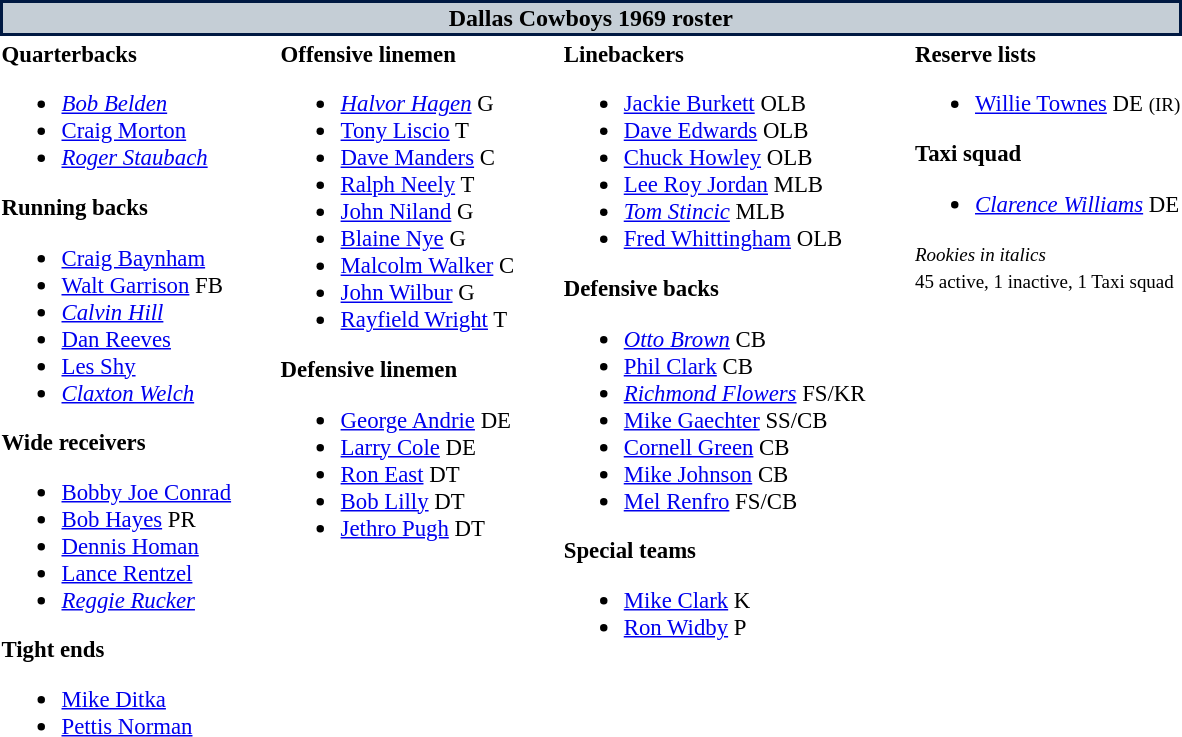<table class="toccolours" style="text-align: left;">
<tr>
<th colspan="7" style="background:#c5ced6; color:black; border: 2px solid #001942; text-align: center;">Dallas Cowboys 1969 roster</th>
</tr>
<tr>
<td style="font-size: 95%;" valign="top"><strong>Quarterbacks</strong><br><ul><li> <em><a href='#'>Bob Belden</a></em></li><li> <a href='#'>Craig Morton</a></li><li> <em><a href='#'>Roger Staubach</a></em></li></ul><strong>Running backs</strong><ul><li> <a href='#'>Craig Baynham</a></li><li> <a href='#'>Walt Garrison</a> FB</li><li> <em><a href='#'>Calvin Hill</a></em></li><li> <a href='#'>Dan Reeves</a></li><li> <a href='#'>Les Shy</a></li><li> <em><a href='#'>Claxton Welch</a></em></li></ul><strong>Wide receivers</strong><ul><li> <a href='#'>Bobby Joe Conrad</a></li><li> <a href='#'>Bob Hayes</a> PR</li><li> <a href='#'>Dennis Homan</a></li><li> <a href='#'>Lance Rentzel</a></li><li> <em><a href='#'>Reggie Rucker</a></em></li></ul><strong>Tight ends</strong><ul><li> <a href='#'>Mike Ditka</a></li><li> <a href='#'>Pettis Norman</a></li></ul></td>
<td style="width: 25px;"></td>
<td style="font-size: 95%;" valign="top"><strong>Offensive linemen</strong><br><ul><li> <em><a href='#'>Halvor Hagen</a></em> G</li><li> <a href='#'>Tony Liscio</a> T</li><li> <a href='#'>Dave Manders</a> C</li><li> <a href='#'>Ralph Neely</a> T</li><li> <a href='#'>John Niland</a> G</li><li> <a href='#'>Blaine Nye</a> G</li><li> <a href='#'>Malcolm Walker</a> C</li><li> <a href='#'>John Wilbur</a> G</li><li> <a href='#'>Rayfield Wright</a> T</li></ul><strong>Defensive linemen</strong><ul><li> <a href='#'>George Andrie</a> DE</li><li> <a href='#'>Larry Cole</a> DE</li><li> <a href='#'>Ron East</a> DT</li><li> <a href='#'>Bob Lilly</a> DT</li><li> <a href='#'>Jethro Pugh</a> DT</li></ul></td>
<td style="width: 25px;"></td>
<td style="font-size: 95%;" valign="top"><strong>Linebackers</strong><br><ul><li> <a href='#'>Jackie Burkett</a> OLB</li><li> <a href='#'>Dave Edwards</a> OLB</li><li> <a href='#'>Chuck Howley</a> OLB</li><li> <a href='#'>Lee Roy Jordan</a> MLB</li><li> <em><a href='#'>Tom Stincic</a></em> MLB</li><li> <a href='#'>Fred Whittingham</a> OLB</li></ul><strong>Defensive backs</strong><ul><li> <em><a href='#'>Otto Brown</a></em> CB</li><li> <a href='#'>Phil Clark</a> CB</li><li> <em><a href='#'>Richmond Flowers</a></em> FS/KR</li><li> <a href='#'>Mike Gaechter</a> SS/CB</li><li> <a href='#'>Cornell Green</a> CB</li><li> <a href='#'>Mike Johnson</a> CB</li><li> <a href='#'>Mel Renfro</a> FS/CB</li></ul><strong>Special teams</strong><ul><li> <a href='#'>Mike Clark</a> K</li><li> <a href='#'>Ron Widby</a> P</li></ul></td>
<td style="width: 25px;"></td>
<td style="font-size: 95%;" valign="top"><strong>Reserve lists</strong><br><ul><li> <a href='#'>Willie Townes</a> DE <small>(IR)</small> </li></ul><strong>Taxi squad</strong><ul><li> <em><a href='#'>Clarence Williams</a></em> DE</li></ul><small><em>Rookies in italics</em></small><br>
<small>45 active, 1 inactive, 1 Taxi squad</small></td>
</tr>
<tr>
</tr>
</table>
